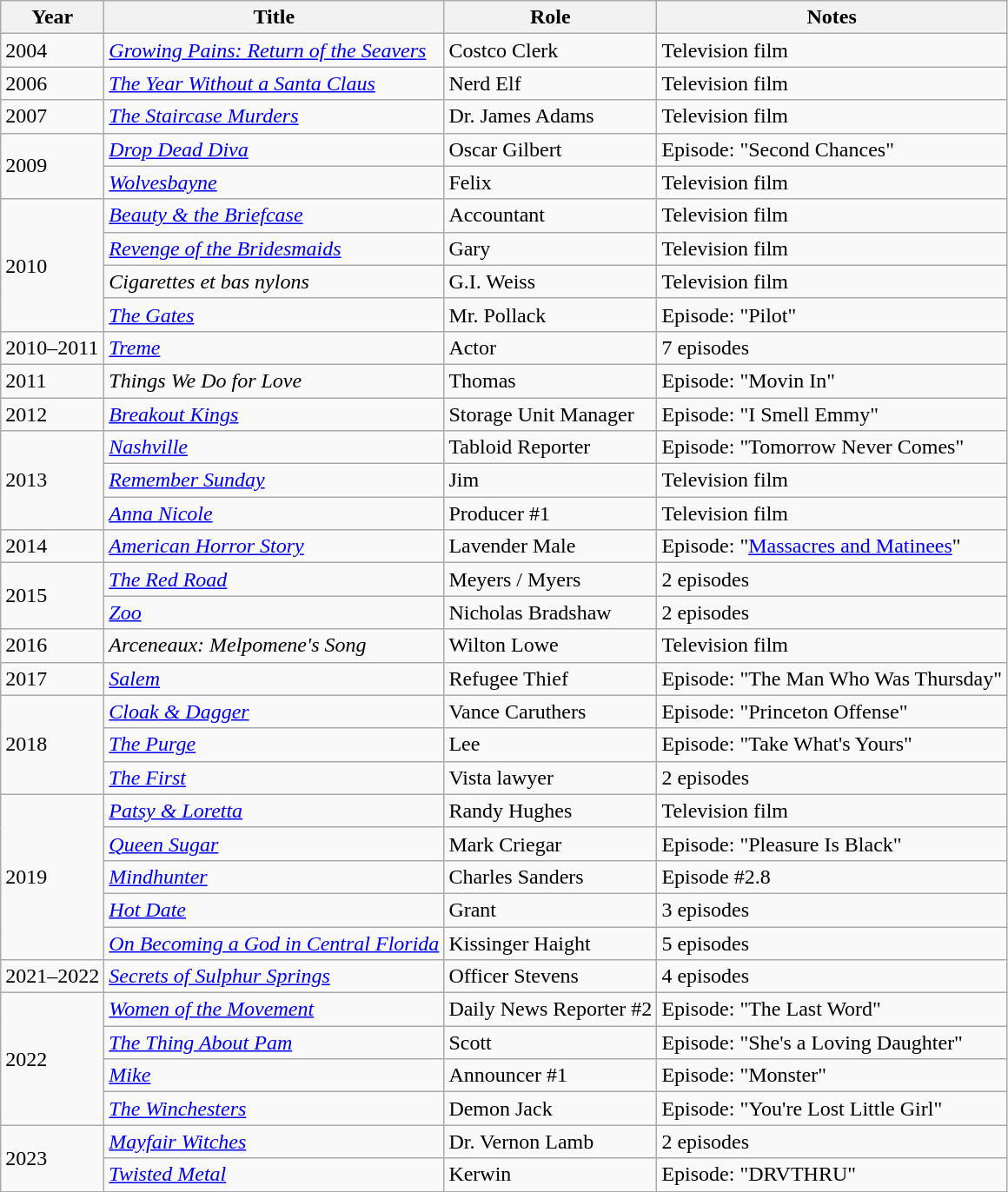<table class="wikitable sortable">
<tr>
<th>Year</th>
<th>Title</th>
<th>Role</th>
<th class="unsortable">Notes</th>
</tr>
<tr>
<td>2004</td>
<td><em><a href='#'>Growing Pains: Return of the Seavers</a></em></td>
<td>Costco Clerk</td>
<td>Television film</td>
</tr>
<tr>
<td>2006</td>
<td><em><a href='#'>The Year Without a Santa Claus</a></em></td>
<td>Nerd Elf</td>
<td>Television film</td>
</tr>
<tr>
<td>2007</td>
<td><em><a href='#'>The Staircase Murders</a></em></td>
<td>Dr. James Adams</td>
<td>Television film</td>
</tr>
<tr>
<td rowspan="2">2009</td>
<td><em><a href='#'>Drop Dead Diva</a></em></td>
<td>Oscar Gilbert</td>
<td>Episode: "Second Chances"</td>
</tr>
<tr>
<td><em><a href='#'>Wolvesbayne</a></em></td>
<td>Felix</td>
<td>Television film</td>
</tr>
<tr>
<td rowspan="4">2010</td>
<td><em><a href='#'>Beauty & the Briefcase</a></em></td>
<td>Accountant</td>
<td>Television film</td>
</tr>
<tr>
<td><em><a href='#'>Revenge of the Bridesmaids</a></em></td>
<td>Gary</td>
<td>Television film</td>
</tr>
<tr>
<td><em>Cigarettes et bas nylons</em></td>
<td>G.I. Weiss</td>
<td>Television film</td>
</tr>
<tr>
<td><em><a href='#'>The Gates</a></em></td>
<td>Mr. Pollack</td>
<td>Episode: "Pilot"</td>
</tr>
<tr>
<td>2010–2011</td>
<td><em><a href='#'>Treme</a></em></td>
<td>Actor</td>
<td>7 episodes</td>
</tr>
<tr>
<td>2011</td>
<td><em>Things We Do for Love</em></td>
<td>Thomas</td>
<td>Episode: "Movin In"</td>
</tr>
<tr>
<td>2012</td>
<td><em><a href='#'>Breakout Kings</a></em></td>
<td>Storage Unit Manager</td>
<td>Episode: "I Smell Emmy"</td>
</tr>
<tr>
<td rowspan="3">2013</td>
<td><em><a href='#'>Nashville</a></em></td>
<td>Tabloid Reporter</td>
<td>Episode: "Tomorrow Never Comes"</td>
</tr>
<tr>
<td><em><a href='#'>Remember Sunday</a></em></td>
<td>Jim</td>
<td>Television film</td>
</tr>
<tr>
<td><em><a href='#'>Anna Nicole</a></em></td>
<td>Producer #1</td>
<td>Television film</td>
</tr>
<tr>
<td>2014</td>
<td><em><a href='#'>American Horror Story</a></em></td>
<td>Lavender Male</td>
<td>Episode: "<a href='#'>Massacres and Matinees</a>"</td>
</tr>
<tr>
<td rowspan="2">2015</td>
<td><em><a href='#'>The Red Road</a></em></td>
<td>Meyers / Myers</td>
<td>2 episodes</td>
</tr>
<tr>
<td><em><a href='#'>Zoo</a></em></td>
<td>Nicholas Bradshaw</td>
<td>2 episodes</td>
</tr>
<tr>
<td>2016</td>
<td><em>Arceneaux: Melpomene's Song</em></td>
<td>Wilton Lowe</td>
<td>Television film</td>
</tr>
<tr>
<td>2017</td>
<td><em><a href='#'>Salem</a></em></td>
<td>Refugee Thief</td>
<td>Episode: "The Man Who Was Thursday"</td>
</tr>
<tr>
<td rowspan="3">2018</td>
<td><em><a href='#'>Cloak & Dagger</a></em></td>
<td>Vance Caruthers</td>
<td>Episode: "Princeton Offense"</td>
</tr>
<tr>
<td><em><a href='#'>The Purge</a></em></td>
<td>Lee</td>
<td>Episode: "Take What's Yours"</td>
</tr>
<tr>
<td><em><a href='#'>The First</a></em></td>
<td>Vista lawyer</td>
<td>2 episodes</td>
</tr>
<tr>
<td rowspan="5">2019</td>
<td><em><a href='#'>Patsy & Loretta</a></em></td>
<td>Randy Hughes</td>
<td>Television film</td>
</tr>
<tr>
<td><em><a href='#'>Queen Sugar</a></em></td>
<td>Mark Criegar</td>
<td>Episode: "Pleasure Is Black"</td>
</tr>
<tr>
<td><em><a href='#'>Mindhunter</a></em></td>
<td>Charles Sanders</td>
<td>Episode #2.8</td>
</tr>
<tr>
<td><em><a href='#'>Hot Date</a></em></td>
<td>Grant</td>
<td>3 episodes</td>
</tr>
<tr>
<td><em><a href='#'>On Becoming a God in Central Florida</a></em></td>
<td>Kissinger Haight</td>
<td>5 episodes</td>
</tr>
<tr>
<td>2021–2022</td>
<td><em><a href='#'>Secrets of Sulphur Springs</a></em></td>
<td>Officer Stevens</td>
<td>4 episodes</td>
</tr>
<tr>
<td rowspan="4">2022</td>
<td><em><a href='#'>Women of the Movement</a></em></td>
<td>Daily News Reporter #2</td>
<td>Episode: "The Last Word"</td>
</tr>
<tr>
<td><em><a href='#'>The Thing About Pam</a></em></td>
<td>Scott</td>
<td>Episode: "She's a Loving Daughter"</td>
</tr>
<tr>
<td><em><a href='#'>Mike</a></em></td>
<td>Announcer #1</td>
<td>Episode: "Monster"</td>
</tr>
<tr>
<td><em><a href='#'>The Winchesters</a></em></td>
<td>Demon Jack</td>
<td>Episode: "You're Lost Little Girl"</td>
</tr>
<tr>
<td rowspan="2">2023</td>
<td><em><a href='#'>Mayfair Witches</a></em></td>
<td>Dr. Vernon Lamb</td>
<td>2 episodes</td>
</tr>
<tr>
<td><em><a href='#'>Twisted Metal</a></em></td>
<td>Kerwin</td>
<td>Episode: "DRVTHRU"</td>
</tr>
</table>
